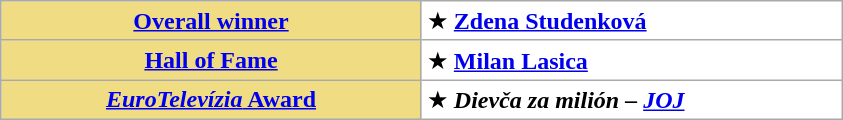<table class=wikitable style="background:white">
<tr>
<th style=background:#F0DC82 width=273><a href='#'>Overall winner</a></th>
<td width=273>★ <strong><a href='#'>Zdena Studenková</a></strong></td>
</tr>
<tr>
<th style=background:#F0DC82 width=273><a href='#'>Hall of Fame</a></th>
<td width=273>★ <strong><a href='#'>Milan Lasica</a></strong></td>
</tr>
<tr>
<th style=background:#F0DC82 width=273><a href='#'><em>EuroTelevízia</em> Award</a></th>
<td width=273>★ <strong><em>Dievča za milión<em> – <a href='#'>JOJ</a><strong></td>
</tr>
</table>
